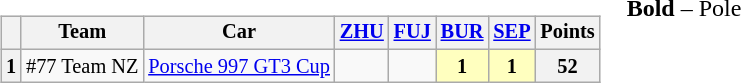<table>
<tr>
<td valign="top"><br><table class="wikitable" style="font-size: 85%; text-align:center;">
<tr>
<th></th>
<th>Team</th>
<th>Car</th>
<th><a href='#'>ZHU</a><br></th>
<th><a href='#'>FUJ</a><br></th>
<th><a href='#'>BUR</a><br></th>
<th><a href='#'>SEP</a><br></th>
<th>Points</th>
</tr>
<tr>
<th>1</th>
<td align=left> #77 Team NZ</td>
<td align=left><a href='#'>Porsche 997 GT3 Cup</a></td>
<td></td>
<td></td>
<td style="background:#ffffbf;"><strong>1</strong></td>
<td style="background:#ffffbf;"><strong>1</strong></td>
<th>52</th>
</tr>
</table>
</td>
<td valign="top"><br>
<span><strong>Bold</strong> – Pole<br></span></td>
</tr>
</table>
